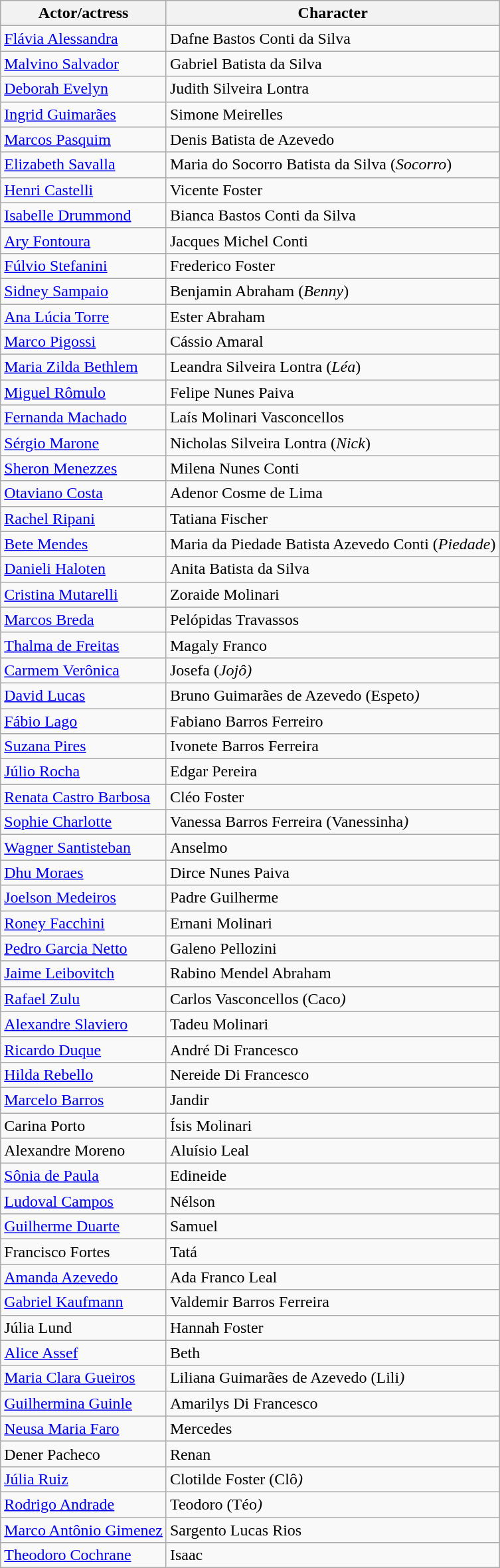<table class="wikitable">
<tr>
<th>Actor/actress</th>
<th>Character</th>
</tr>
<tr>
<td><a href='#'>Flávia Alessandra</a></td>
<td>Dafne Bastos Conti da Silva</td>
</tr>
<tr>
<td><a href='#'>Malvino Salvador</a></td>
<td>Gabriel Batista da Silva</td>
</tr>
<tr>
<td><a href='#'>Deborah Evelyn</a></td>
<td>Judith Silveira Lontra</td>
</tr>
<tr>
<td><a href='#'>Ingrid Guimarães</a></td>
<td>Simone Meirelles</td>
</tr>
<tr>
<td><a href='#'>Marcos Pasquim</a></td>
<td>Denis Batista de Azevedo</td>
</tr>
<tr>
<td><a href='#'>Elizabeth Savalla</a></td>
<td>Maria do Socorro Batista da Silva (<em>Socorro</em>)</td>
</tr>
<tr>
<td><a href='#'>Henri Castelli</a></td>
<td>Vicente Foster</td>
</tr>
<tr>
<td><a href='#'>Isabelle Drummond</a></td>
<td>Bianca Bastos Conti da Silva</td>
</tr>
<tr>
<td><a href='#'>Ary Fontoura</a></td>
<td>Jacques Michel Conti</td>
</tr>
<tr>
<td><a href='#'>Fúlvio Stefanini</a></td>
<td>Frederico Foster</td>
</tr>
<tr>
<td><a href='#'>Sidney Sampaio</a></td>
<td>Benjamin Abraham (<em>Benny</em>)</td>
</tr>
<tr>
<td><a href='#'>Ana Lúcia Torre</a></td>
<td>Ester Abraham</td>
</tr>
<tr>
<td><a href='#'>Marco Pigossi</a></td>
<td>Cássio Amaral</td>
</tr>
<tr>
<td><a href='#'>Maria Zilda Bethlem</a></td>
<td>Leandra Silveira Lontra (<em>Léa</em>)</td>
</tr>
<tr>
<td><a href='#'>Miguel Rômulo</a></td>
<td>Felipe Nunes Paiva</td>
</tr>
<tr>
<td><a href='#'>Fernanda Machado</a></td>
<td>Laís Molinari Vasconcellos</td>
</tr>
<tr>
<td><a href='#'>Sérgio Marone</a></td>
<td>Nicholas Silveira Lontra (<em>Nick</em>)</td>
</tr>
<tr>
<td><a href='#'>Sheron Menezzes</a></td>
<td>Milena Nunes Conti</td>
</tr>
<tr>
<td><a href='#'>Otaviano Costa</a></td>
<td>Adenor Cosme de Lima</td>
</tr>
<tr>
<td><a href='#'>Rachel Ripani</a></td>
<td>Tatiana Fischer</td>
</tr>
<tr>
<td><a href='#'>Bete Mendes</a></td>
<td>Maria da Piedade Batista Azevedo Conti (<em>Piedade</em>)</td>
</tr>
<tr>
<td><a href='#'>Danieli Haloten</a></td>
<td>Anita Batista da Silva</td>
</tr>
<tr>
<td><a href='#'>Cristina Mutarelli</a></td>
<td>Zoraide Molinari</td>
</tr>
<tr>
<td><a href='#'>Marcos Breda</a></td>
<td>Pelópidas Travassos</td>
</tr>
<tr>
<td><a href='#'>Thalma de Freitas</a></td>
<td>Magaly Franco</td>
</tr>
<tr>
<td><a href='#'>Carmem Verônica</a></td>
<td>Josefa (<em>Jojô)</td>
</tr>
<tr>
<td><a href='#'>David Lucas</a></td>
<td>Bruno Guimarães de Azevedo (</em>Espeto<em>)</td>
</tr>
<tr>
<td><a href='#'>Fábio Lago</a></td>
<td>Fabiano Barros Ferreiro</td>
</tr>
<tr>
<td><a href='#'>Suzana Pires</a></td>
<td>Ivonete Barros Ferreira</td>
</tr>
<tr>
<td><a href='#'>Júlio Rocha</a></td>
<td>Edgar Pereira</td>
</tr>
<tr>
<td><a href='#'>Renata Castro Barbosa</a></td>
<td>Cléo Foster</td>
</tr>
<tr>
<td><a href='#'>Sophie Charlotte</a></td>
<td>Vanessa Barros Ferreira (</em>Vanessinha<em>)</td>
</tr>
<tr>
<td><a href='#'>Wagner Santisteban</a></td>
<td>Anselmo</td>
</tr>
<tr>
<td><a href='#'>Dhu Moraes</a></td>
<td>Dirce Nunes Paiva</td>
</tr>
<tr>
<td><a href='#'>Joelson Medeiros</a></td>
<td>Padre Guilherme</td>
</tr>
<tr>
<td><a href='#'>Roney Facchini</a></td>
<td>Ernani Molinari</td>
</tr>
<tr>
<td><a href='#'>Pedro Garcia Netto</a></td>
<td>Galeno Pellozini</td>
</tr>
<tr>
<td><a href='#'>Jaime Leibovitch</a></td>
<td>Rabino Mendel Abraham</td>
</tr>
<tr>
<td><a href='#'>Rafael Zulu</a></td>
<td>Carlos Vasconcellos (</em>Caco<em>)</td>
</tr>
<tr>
<td><a href='#'>Alexandre Slaviero</a></td>
<td>Tadeu Molinari</td>
</tr>
<tr>
<td><a href='#'>Ricardo Duque</a></td>
<td>André Di Francesco</td>
</tr>
<tr>
<td><a href='#'>Hilda Rebello</a></td>
<td>Nereide Di Francesco</td>
</tr>
<tr>
<td><a href='#'>Marcelo Barros</a></td>
<td>Jandir</td>
</tr>
<tr>
<td>Carina Porto</td>
<td>Ísis Molinari</td>
</tr>
<tr>
<td>Alexandre Moreno</td>
<td>Aluísio Leal</td>
</tr>
<tr>
<td><a href='#'>Sônia de Paula</a></td>
<td>Edineide</td>
</tr>
<tr>
<td><a href='#'>Ludoval Campos</a></td>
<td>Nélson</td>
</tr>
<tr>
<td><a href='#'>Guilherme Duarte</a></td>
<td>Samuel</td>
</tr>
<tr>
<td>Francisco Fortes</td>
<td>Tatá</td>
</tr>
<tr>
<td><a href='#'>Amanda Azevedo</a></td>
<td>Ada Franco Leal</td>
</tr>
<tr>
<td><a href='#'>Gabriel Kaufmann</a></td>
<td>Valdemir Barros Ferreira</td>
</tr>
<tr>
<td>Júlia Lund</td>
<td>Hannah Foster</td>
</tr>
<tr>
<td><a href='#'>Alice Assef</a></td>
<td>Beth</td>
</tr>
<tr>
<td><a href='#'>Maria Clara Gueiros</a></td>
<td>Liliana Guimarães de Azevedo (</em>Lili<em>)</td>
</tr>
<tr>
<td><a href='#'>Guilhermina Guinle</a></td>
<td>Amarilys Di Francesco</td>
</tr>
<tr>
<td><a href='#'>Neusa Maria Faro</a></td>
<td>Mercedes</td>
</tr>
<tr>
<td>Dener Pacheco</td>
<td>Renan</td>
</tr>
<tr>
<td><a href='#'>Júlia Ruiz</a></td>
<td>Clotilde Foster (</em>Clô<em>)</td>
</tr>
<tr>
<td><a href='#'>Rodrigo Andrade</a></td>
<td>Teodoro (</em>Téo<em>)</td>
</tr>
<tr>
<td><a href='#'>Marco Antônio Gimenez</a></td>
<td>Sargento Lucas Rios</td>
</tr>
<tr>
<td><a href='#'>Theodoro Cochrane</a></td>
<td>Isaac</td>
</tr>
</table>
